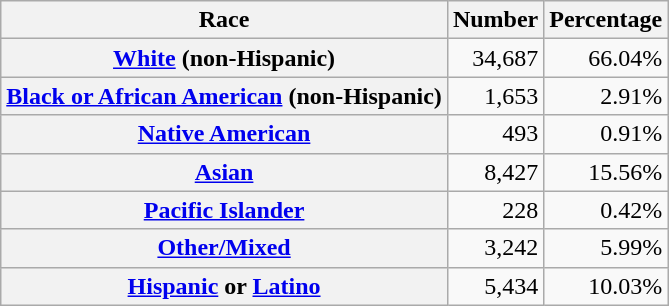<table class="wikitable" style="text-align:right">
<tr>
<th scope="col">Race</th>
<th scope="col">Number</th>
<th scope="col">Percentage</th>
</tr>
<tr>
<th scope="row"><a href='#'>White</a> (non-Hispanic)</th>
<td>34,687</td>
<td>66.04%</td>
</tr>
<tr>
<th scope="row"><a href='#'>Black or African American</a> (non-Hispanic)</th>
<td>1,653</td>
<td>2.91%</td>
</tr>
<tr>
<th scope="row"><a href='#'>Native American</a></th>
<td>493</td>
<td>0.91%</td>
</tr>
<tr>
<th scope="row"><a href='#'>Asian</a></th>
<td>8,427</td>
<td>15.56%</td>
</tr>
<tr>
<th scope="row"><a href='#'>Pacific Islander</a></th>
<td>228</td>
<td>0.42%</td>
</tr>
<tr>
<th scope="row"><a href='#'>Other/Mixed</a></th>
<td>3,242</td>
<td>5.99%</td>
</tr>
<tr>
<th scope="row"><a href='#'>Hispanic</a> or <a href='#'>Latino</a></th>
<td>5,434</td>
<td>10.03%</td>
</tr>
</table>
